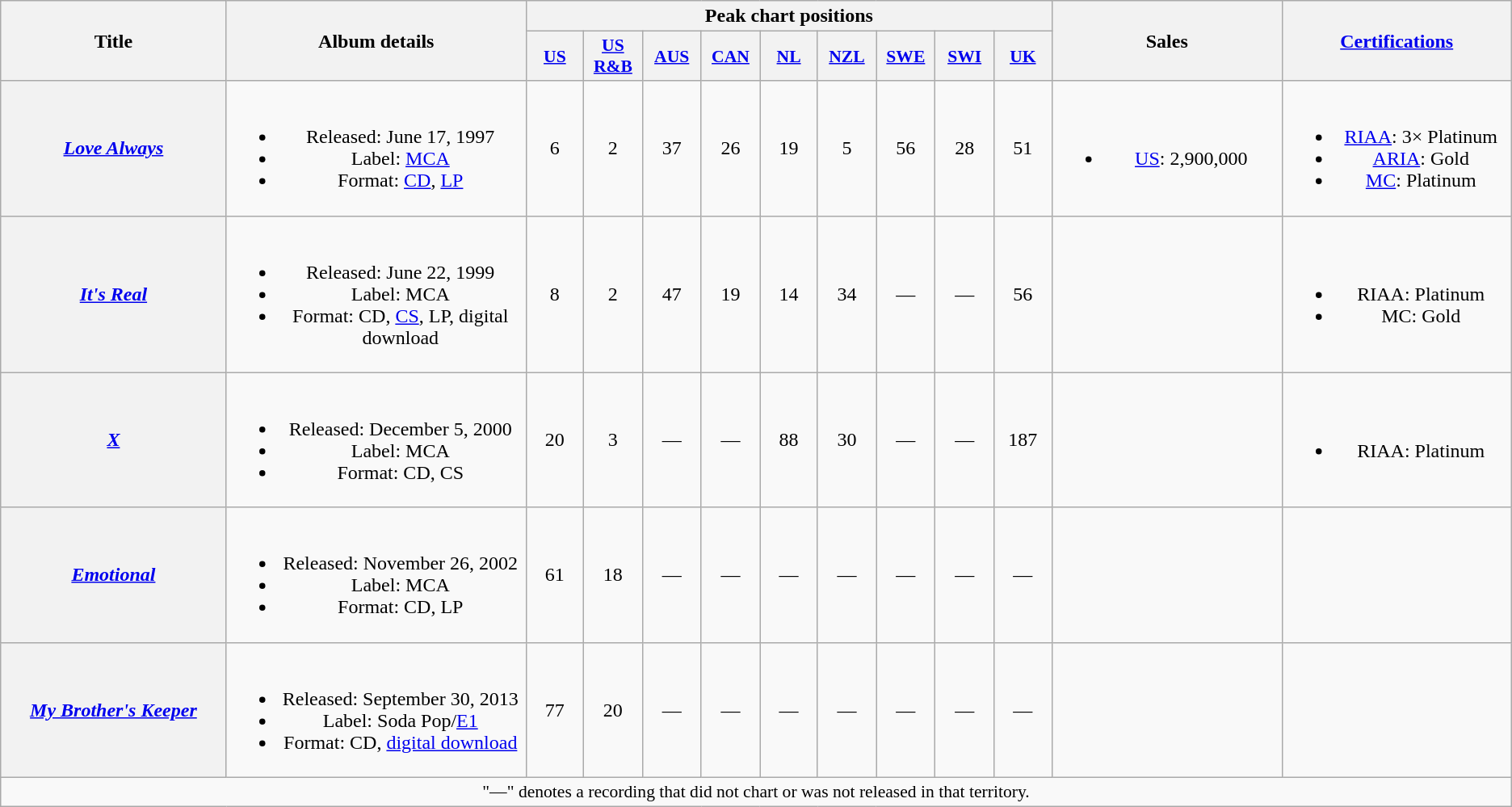<table class="wikitable plainrowheaders" style="text-align:center;">
<tr>
<th scope="col" rowspan="2" style="width:12em;">Title</th>
<th scope="col" rowspan="2" style="width:16em;">Album details</th>
<th scope="col" colspan="9">Peak chart positions</th>
<th scope="col" rowspan="2" style="width:12em;">Sales</th>
<th scope="col" rowspan="2" style="width:12em;"><a href='#'>Certifications</a></th>
</tr>
<tr>
<th scope="col" style="width:3em;font-size:90%;"><a href='#'>US</a><br></th>
<th scope="col" style="width:3em;font-size:90%;"><a href='#'>US R&B</a><br></th>
<th scope="col" style="width:3em;font-size:90%;"><a href='#'>AUS</a><br></th>
<th scope="col" style="width:3em;font-size:90%;"><a href='#'>CAN</a><br></th>
<th scope="col" style="width:3em;font-size:90%;"><a href='#'>NL</a><br></th>
<th scope="col" style="width:3em;font-size:90%;"><a href='#'>NZL</a><br></th>
<th scope="col" style="width:3em;font-size:90%;"><a href='#'>SWE</a><br></th>
<th scope="col" style="width:3em;font-size:90%;"><a href='#'>SWI</a><br></th>
<th scope="col" style="width:3em;font-size:90%;"><a href='#'>UK</a><br></th>
</tr>
<tr>
<th scope="row"><em><a href='#'>Love Always</a></em></th>
<td><br><ul><li>Released: June 17, 1997</li><li>Label: <a href='#'>MCA</a></li><li>Format: <a href='#'>CD</a>, <a href='#'>LP</a></li></ul></td>
<td>6</td>
<td>2</td>
<td>37</td>
<td>26</td>
<td>19</td>
<td>5</td>
<td>56</td>
<td>28</td>
<td>51</td>
<td><br><ul><li><a href='#'>US</a>: 2,900,000</li></ul></td>
<td><br><ul><li><a href='#'>RIAA</a>: 3× Platinum</li><li><a href='#'>ARIA</a>: Gold</li><li><a href='#'>MC</a>: Platinum</li></ul></td>
</tr>
<tr>
<th scope="row"><em><a href='#'>It's Real</a></em></th>
<td><br><ul><li>Released: June 22, 1999</li><li>Label: MCA</li><li>Format: CD, <a href='#'>CS</a>, LP, digital download</li></ul></td>
<td>8</td>
<td>2</td>
<td>47</td>
<td>19</td>
<td>14</td>
<td>34</td>
<td>—</td>
<td>—</td>
<td>56</td>
<td></td>
<td><br><ul><li>RIAA: Platinum</li><li>MC: Gold</li></ul></td>
</tr>
<tr>
<th scope="row"><em><a href='#'>X</a></em></th>
<td><br><ul><li>Released: December 5, 2000</li><li>Label: MCA</li><li>Format: CD, CS</li></ul></td>
<td>20</td>
<td>3</td>
<td>—</td>
<td>—</td>
<td>88</td>
<td>30</td>
<td>—</td>
<td>—</td>
<td>187</td>
<td></td>
<td><br><ul><li>RIAA: Platinum</li></ul></td>
</tr>
<tr>
<th scope="row"><em><a href='#'>Emotional</a></em></th>
<td><br><ul><li>Released: November 26, 2002</li><li>Label: MCA</li><li>Format: CD, LP</li></ul></td>
<td>61</td>
<td>18</td>
<td>—</td>
<td>—</td>
<td>—</td>
<td>—</td>
<td>—</td>
<td>—</td>
<td>—</td>
<td></td>
<td></td>
</tr>
<tr>
<th scope="row"><em><a href='#'>My Brother's Keeper</a></em></th>
<td><br><ul><li>Released: September 30, 2013</li><li>Label: Soda Pop/<a href='#'>E1</a></li><li>Format: CD, <a href='#'>digital download</a></li></ul></td>
<td>77</td>
<td>20</td>
<td>—</td>
<td>—</td>
<td>—</td>
<td>—</td>
<td>—</td>
<td>—</td>
<td>—</td>
<td></td>
<td></td>
</tr>
<tr>
<td colspan="14" style="font-size:90%">"—" denotes a recording that did not chart or was not released in that territory.</td>
</tr>
</table>
